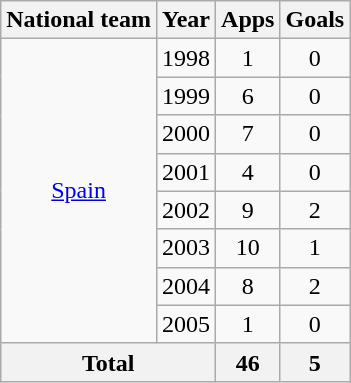<table class="wikitable" style="text-align:center">
<tr>
<th>National team</th>
<th>Year</th>
<th>Apps</th>
<th>Goals</th>
</tr>
<tr>
<td rowspan="8"><a href='#'>Spain</a></td>
<td>1998</td>
<td>1</td>
<td>0</td>
</tr>
<tr>
<td>1999</td>
<td>6</td>
<td>0</td>
</tr>
<tr>
<td>2000</td>
<td>7</td>
<td>0</td>
</tr>
<tr>
<td>2001</td>
<td>4</td>
<td>0</td>
</tr>
<tr>
<td>2002</td>
<td>9</td>
<td>2</td>
</tr>
<tr>
<td>2003</td>
<td>10</td>
<td>1</td>
</tr>
<tr>
<td>2004</td>
<td>8</td>
<td>2</td>
</tr>
<tr>
<td>2005</td>
<td>1</td>
<td>0</td>
</tr>
<tr>
<th colspan="2">Total</th>
<th>46</th>
<th>5</th>
</tr>
</table>
